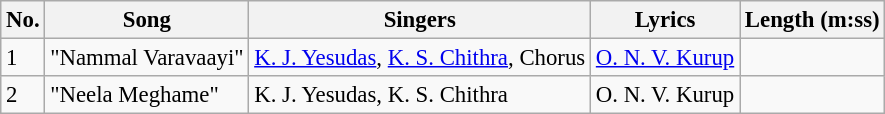<table class="wikitable" style="font-size:95%;">
<tr>
<th>No.</th>
<th>Song</th>
<th>Singers</th>
<th>Lyrics</th>
<th>Length (m:ss)</th>
</tr>
<tr>
<td>1</td>
<td>"Nammal Varavaayi"</td>
<td><a href='#'>K. J. Yesudas</a>, <a href='#'>K. S. Chithra</a>, Chorus</td>
<td><a href='#'>O. N. V. Kurup</a></td>
<td></td>
</tr>
<tr>
<td>2</td>
<td>"Neela Meghame"</td>
<td>K. J. Yesudas, K. S. Chithra</td>
<td>O. N. V. Kurup</td>
<td></td>
</tr>
</table>
